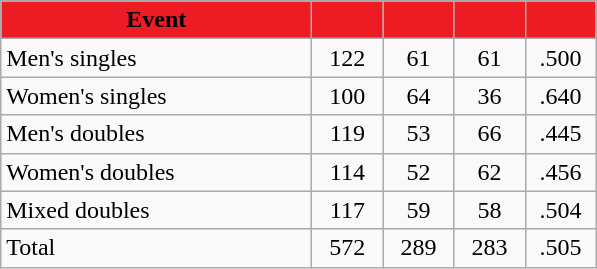<table class="wikitable" style="text-align:center">
<tr>
<th style="background:#ED1C24; color:black" width="200px">Event</th>
<th style="background:#ED1C24; color:black" width="40px"></th>
<th style="background:#ED1C24; color:black" width="40px"></th>
<th style="background:#ED1C24; color:black" width="40px"></th>
<th style="background:#ED1C24; color:black" width="40px"></th>
</tr>
<tr>
<td style="text-align:left">Men's singles</td>
<td>122</td>
<td>61</td>
<td>61</td>
<td>.500</td>
</tr>
<tr>
<td style="text-align:left">Women's singles</td>
<td>100</td>
<td>64</td>
<td>36</td>
<td>.640</td>
</tr>
<tr>
<td style="text-align:left">Men's doubles</td>
<td>119</td>
<td>53</td>
<td>66</td>
<td>.445</td>
</tr>
<tr>
<td style="text-align:left">Women's doubles</td>
<td>114</td>
<td>52</td>
<td>62</td>
<td>.456</td>
</tr>
<tr>
<td style="text-align:left">Mixed doubles</td>
<td>117</td>
<td>59</td>
<td>58</td>
<td>.504</td>
</tr>
<tr>
<td style="text-align:left">Total</td>
<td>572</td>
<td>289</td>
<td>283</td>
<td>.505</td>
</tr>
</table>
